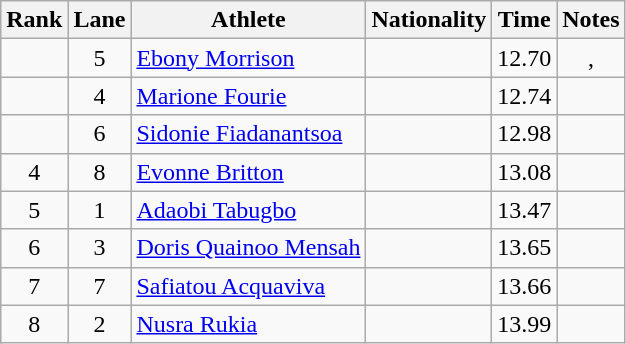<table class="wikitable sortable" style="text-align:center">
<tr>
<th>Rank</th>
<th>Lane</th>
<th>Athlete</th>
<th>Nationality</th>
<th>Time</th>
<th>Notes</th>
</tr>
<tr>
<td></td>
<td>5</td>
<td align="left"><a href='#'>Ebony Morrison</a></td>
<td align=left></td>
<td>12.70</td>
<td>, </td>
</tr>
<tr>
<td></td>
<td>4</td>
<td align="left"><a href='#'>Marione Fourie</a></td>
<td align=left></td>
<td>12.74</td>
<td></td>
</tr>
<tr>
<td></td>
<td>6</td>
<td align="left"><a href='#'>Sidonie Fiadanantsoa</a></td>
<td align=left></td>
<td>12.98</td>
<td></td>
</tr>
<tr>
<td>4</td>
<td>8</td>
<td align="left"><a href='#'>Evonne Britton</a></td>
<td align=left></td>
<td>13.08</td>
<td></td>
</tr>
<tr>
<td>5</td>
<td>1</td>
<td align="left"><a href='#'>Adaobi Tabugbo</a></td>
<td align=left></td>
<td>13.47</td>
<td></td>
</tr>
<tr>
<td>6</td>
<td>3</td>
<td align="left"><a href='#'>Doris Quainoo Mensah</a></td>
<td align=left></td>
<td>13.65</td>
<td></td>
</tr>
<tr>
<td>7</td>
<td>7</td>
<td align="left"><a href='#'>Safiatou Acquaviva</a></td>
<td align=left></td>
<td>13.66</td>
<td></td>
</tr>
<tr>
<td>8</td>
<td>2</td>
<td align="left"><a href='#'>Nusra Rukia</a></td>
<td align=left></td>
<td>13.99</td>
<td></td>
</tr>
</table>
